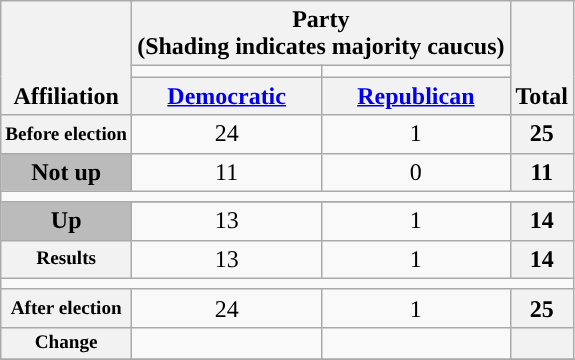<table class=wikitable style="text-align:center">
<tr style="vertical-align:bottom;">
<th rowspan=3>Affiliation</th>
<th colspan=2>Party <div>(Shading indicates majority caucus)</div></th>
<th rowspan=3>Total</th>
</tr>
<tr style="height:5px">
<td style="background-color:"></td>
<td style="background-color:"></td>
</tr>
<tr>
<th><a href='#'>Democratic</a></th>
<th><a href='#'>Republican</a></th>
</tr>
<tr>
<th nowrap style="font-size:80%">Before election</th>
<td>24</td>
<td>1</td>
<th>25</th>
</tr>
<tr>
<th style="background:#bbb">Not up</th>
<td>11</td>
<td>0</td>
<th>11</th>
</tr>
<tr>
<td colspan=4></td>
</tr>
<tr>
</tr>
<tr>
<th style="background:#bbb">Up</th>
<td>13</td>
<td>1</td>
<th>14</th>
</tr>
<tr>
<th nowrap style="font-size:80%">Results</th>
<td>13</td>
<td>1</td>
<th>14</th>
</tr>
<tr>
<td colspan=4></td>
</tr>
<tr>
<th nowrap style="font-size:80%">After election</th>
<td>24</td>
<td>1</td>
<th>25</th>
</tr>
<tr>
<th nowrap style="font-size:80%">Change</th>
<td></td>
<td></td>
<th></th>
</tr>
<tr>
</tr>
</table>
